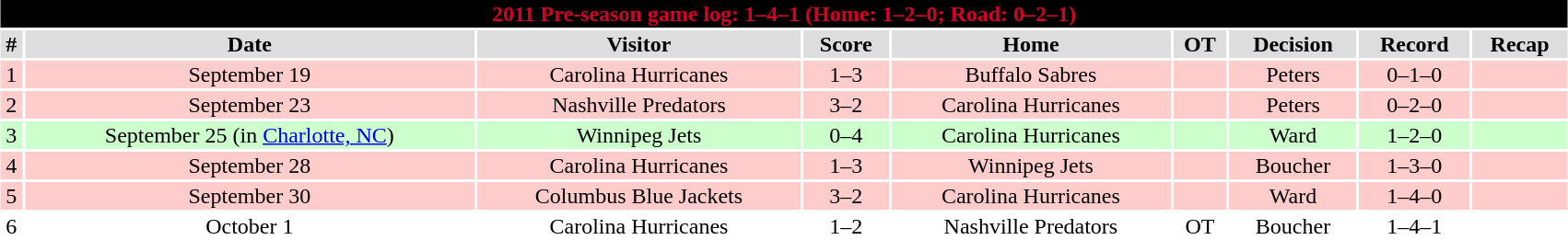<table class="toccolours collapsible collapsed" width=90% style="clear:both; margin:1.5em auto; text-align:center">
<tr>
<th colspan=11 style="background:black;color:#d40026;">2011 Pre-season game log: 1–4–1 (Home: 1–2–0; Road: 0–2–1)</th>
</tr>
<tr align="center" bgcolor="#dddddd">
<td><strong>#</strong></td>
<td><strong>Date</strong></td>
<td><strong>Visitor</strong></td>
<td><strong>Score</strong></td>
<td><strong>Home</strong></td>
<td><strong>OT</strong></td>
<td><strong>Decision</strong></td>
<td><strong>Record</strong></td>
<td><strong>Recap</strong></td>
</tr>
<tr align="center" bgcolor="#ffcccc">
<td>1</td>
<td>September 19</td>
<td>Carolina Hurricanes</td>
<td>1–3</td>
<td>Buffalo Sabres</td>
<td></td>
<td>Peters</td>
<td>0–1–0</td>
<td></td>
</tr>
<tr align="center" bgcolor="#ffcccc">
<td>2</td>
<td>September 23</td>
<td>Nashville Predators</td>
<td>3–2</td>
<td>Carolina Hurricanes</td>
<td></td>
<td>Peters</td>
<td>0–2–0</td>
<td></td>
</tr>
<tr align="center" bgcolor="#ccffcc">
<td>3</td>
<td>September 25 (in <a href='#'>Charlotte, NC</a>)</td>
<td>Winnipeg Jets</td>
<td>0–4</td>
<td>Carolina Hurricanes</td>
<td></td>
<td>Ward</td>
<td>1–2–0</td>
<td></td>
</tr>
<tr align="center" bgcolor="ffcccc">
<td>4</td>
<td>September 28</td>
<td>Carolina Hurricanes</td>
<td>1–3</td>
<td>Winnipeg Jets</td>
<td></td>
<td>Boucher</td>
<td>1–3–0</td>
<td></td>
</tr>
<tr align="center" bgcolor="ffcccc">
<td>5</td>
<td>September 30</td>
<td>Columbus Blue Jackets</td>
<td>3–2</td>
<td>Carolina Hurricanes</td>
<td></td>
<td>Ward</td>
<td>1–4–0</td>
<td></td>
</tr>
<tr align="center" bgcolor="white">
<td>6</td>
<td>October 1</td>
<td>Carolina Hurricanes</td>
<td>1–2</td>
<td>Nashville Predators</td>
<td>OT</td>
<td>Boucher</td>
<td>1–4–1</td>
<td></td>
</tr>
</table>
